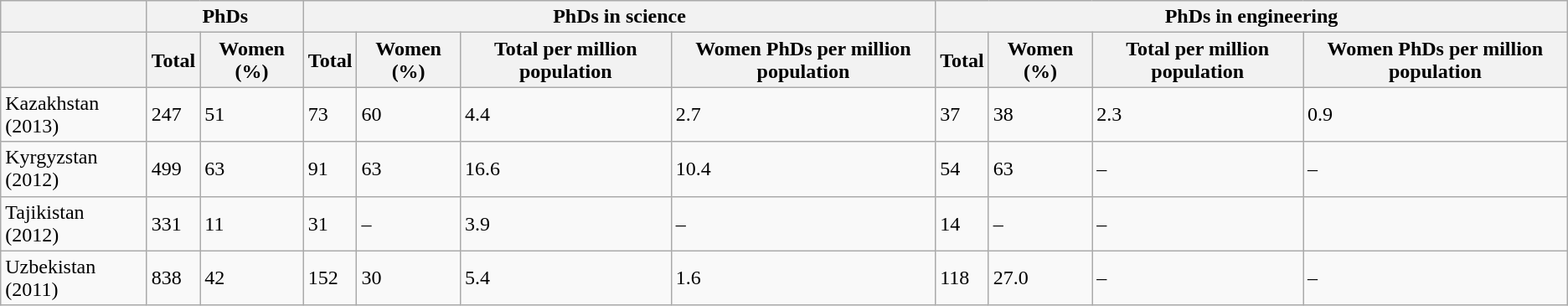<table class="wikitable">
<tr>
<th></th>
<th colspan="2">PhDs</th>
<th colspan="4">PhDs in science</th>
<th colspan="4">PhDs in engineering</th>
</tr>
<tr>
<th></th>
<th>Total</th>
<th>Women (%)</th>
<th>Total</th>
<th>Women (%)</th>
<th>Total per million population</th>
<th>Women PhDs per million population</th>
<th>Total</th>
<th>Women (%)</th>
<th>Total per million population</th>
<th>Women PhDs per million population</th>
</tr>
<tr>
<td>Kazakhstan (2013)</td>
<td>247</td>
<td>51</td>
<td>73</td>
<td>60</td>
<td>4.4</td>
<td>2.7</td>
<td>37</td>
<td>38</td>
<td>2.3</td>
<td>0.9</td>
</tr>
<tr>
<td>Kyrgyzstan (2012)</td>
<td>499</td>
<td>63</td>
<td>91</td>
<td>63</td>
<td>16.6</td>
<td>10.4</td>
<td>54</td>
<td>63</td>
<td>–</td>
<td>–</td>
</tr>
<tr>
<td>Tajikistan (2012)</td>
<td>331</td>
<td>11</td>
<td>31</td>
<td>–</td>
<td>3.9</td>
<td>–</td>
<td>14</td>
<td>–</td>
<td>–</td>
<td></td>
</tr>
<tr>
<td>Uzbekistan<br>(2011)</td>
<td>838</td>
<td>42</td>
<td>152</td>
<td>30</td>
<td>5.4</td>
<td>1.6</td>
<td>118</td>
<td>27.0</td>
<td>–</td>
<td>–</td>
</tr>
</table>
